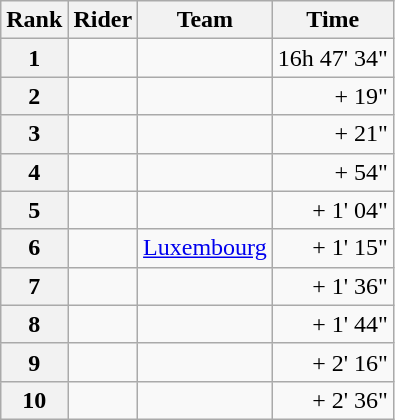<table class="wikitable" margin-bottom:0;">
<tr>
<th scope="col">Rank</th>
<th scope="col">Rider</th>
<th scope="col">Team</th>
<th scope="col">Time</th>
</tr>
<tr>
<th scope="row">1</th>
<td>  </td>
<td></td>
<td align="right">16h 47' 34"</td>
</tr>
<tr>
<th scope="row">2</th>
<td></td>
<td></td>
<td align="right">+ 19"</td>
</tr>
<tr>
<th scope="row">3</th>
<td></td>
<td></td>
<td align="right">+ 21"</td>
</tr>
<tr>
<th scope="row">4</th>
<td></td>
<td></td>
<td align="right">+ 54"</td>
</tr>
<tr>
<th scope="row">5</th>
<td></td>
<td></td>
<td align="right">+ 1' 04"</td>
</tr>
<tr>
<th scope="row">6</th>
<td></td>
<td><a href='#'>Luxembourg</a></td>
<td align="right">+ 1' 15"</td>
</tr>
<tr>
<th scope="row">7</th>
<td></td>
<td></td>
<td align="right">+ 1' 36"</td>
</tr>
<tr>
<th scope="row">8</th>
<td></td>
<td></td>
<td align="right">+ 1' 44"</td>
</tr>
<tr>
<th scope="row">9</th>
<td></td>
<td></td>
<td align="right">+ 2' 16"</td>
</tr>
<tr>
<th scope="row">10</th>
<td></td>
<td></td>
<td align="right">+ 2' 36"</td>
</tr>
</table>
